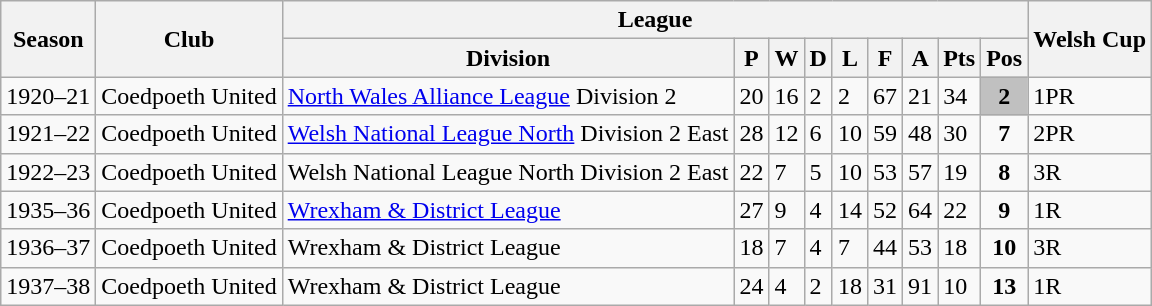<table class="wikitable collapsible collapsed">
<tr>
<th rowspan="2">Season</th>
<th rowspan="2">Club</th>
<th colspan="9">League</th>
<th rowspan="2">Welsh Cup</th>
</tr>
<tr>
<th>Division</th>
<th>P</th>
<th>W</th>
<th>D</th>
<th>L</th>
<th>F</th>
<th>A</th>
<th>Pts</th>
<th>Pos</th>
</tr>
<tr>
<td>1920–21</td>
<td>Coedpoeth United</td>
<td><a href='#'>North Wales Alliance League</a> Division 2</td>
<td>20</td>
<td>16</td>
<td>2</td>
<td>2</td>
<td>67</td>
<td>21</td>
<td>34</td>
<td align=center bgcolor="Silver"><strong>2</strong></td>
<td>1PR</td>
</tr>
<tr>
<td>1921–22</td>
<td>Coedpoeth United</td>
<td><a href='#'>Welsh National League North</a> Division 2 East</td>
<td>28</td>
<td>12</td>
<td>6</td>
<td>10</td>
<td>59</td>
<td>48</td>
<td>30</td>
<td align=center><strong>7</strong></td>
<td>2PR</td>
</tr>
<tr>
<td>1922–23</td>
<td>Coedpoeth United</td>
<td>Welsh National League North Division 2 East</td>
<td>22</td>
<td>7</td>
<td>5</td>
<td>10</td>
<td>53</td>
<td>57</td>
<td>19</td>
<td align=center><strong>8</strong></td>
<td>3R</td>
</tr>
<tr>
<td>1935–36</td>
<td>Coedpoeth United</td>
<td><a href='#'>Wrexham & District League</a></td>
<td>27</td>
<td>9</td>
<td>4</td>
<td>14</td>
<td>52</td>
<td>64</td>
<td>22</td>
<td align=center><strong>9</strong></td>
<td>1R</td>
</tr>
<tr>
<td>1936–37</td>
<td>Coedpoeth United</td>
<td>Wrexham & District League</td>
<td>18</td>
<td>7</td>
<td>4</td>
<td>7</td>
<td>44</td>
<td>53</td>
<td>18</td>
<td align=center><strong>10</strong></td>
<td>3R</td>
</tr>
<tr>
<td>1937–38</td>
<td>Coedpoeth United</td>
<td>Wrexham & District League</td>
<td>24</td>
<td>4</td>
<td>2</td>
<td>18</td>
<td>31</td>
<td>91</td>
<td>10</td>
<td align=center><strong>13</strong></td>
<td>1R</td>
</tr>
</table>
